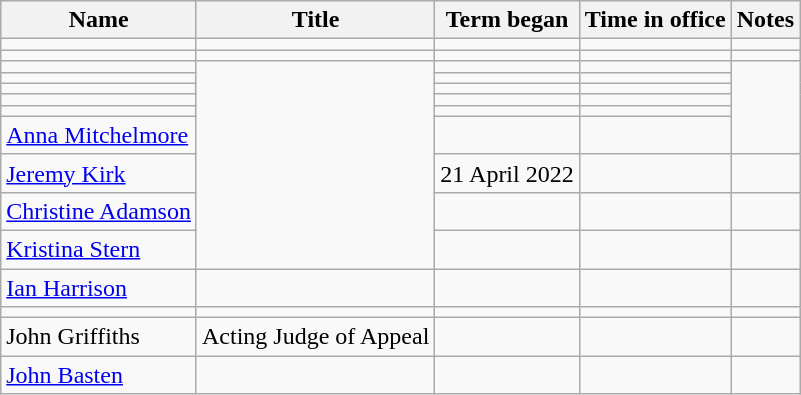<table class="wikitable sortable">
<tr>
<th>Name</th>
<th>Title </th>
<th>Term began</th>
<th>Time in office</th>
<th class="unsortable">Notes</th>
</tr>
<tr>
<td></td>
<td></td>
<td align=center></td>
<td align=right></td>
<td></td>
</tr>
<tr>
<td></td>
<td></td>
<td align=center></td>
<td align=right></td>
<td></td>
</tr>
<tr>
<td></td>
<td rowspan="9"></td>
<td align="center"></td>
<td align="right"></td>
<td rowspan="6"></td>
</tr>
<tr>
<td></td>
<td align="center"></td>
<td align="right"></td>
</tr>
<tr>
<td></td>
<td align="center"></td>
<td align="right"></td>
</tr>
<tr>
<td></td>
<td align="center"></td>
<td align="right"></td>
</tr>
<tr>
<td></td>
<td align="center"></td>
<td align="right"></td>
</tr>
<tr>
<td><a href='#'>Anna Mitchelmore</a></td>
<td align="center"></td>
<td align="right"></td>
</tr>
<tr>
<td><a href='#'>Jeremy Kirk</a></td>
<td>21 April 2022</td>
<td></td>
<td></td>
</tr>
<tr>
<td><a href='#'>Christine Adamson</a></td>
<td></td>
<td></td>
<td></td>
</tr>
<tr>
<td><a href='#'>Kristina Stern</a></td>
<td></td>
<td></td>
<td></td>
</tr>
<tr>
<td><a href='#'>Ian Harrison</a></td>
<td><br></td>
<td align="center"></td>
<td align="right"></td>
<td></td>
</tr>
<tr>
<td></td>
<td></td>
<td align="center"></td>
<td align="right"></td>
<td></td>
</tr>
<tr>
<td>John Griffiths</td>
<td>Acting Judge of Appeal</td>
<td></td>
<td></td>
<td></td>
</tr>
<tr>
<td><a href='#'>John Basten</a></td>
<td></td>
<td align="center"></td>
<td align="right"></td>
<td></td>
</tr>
</table>
